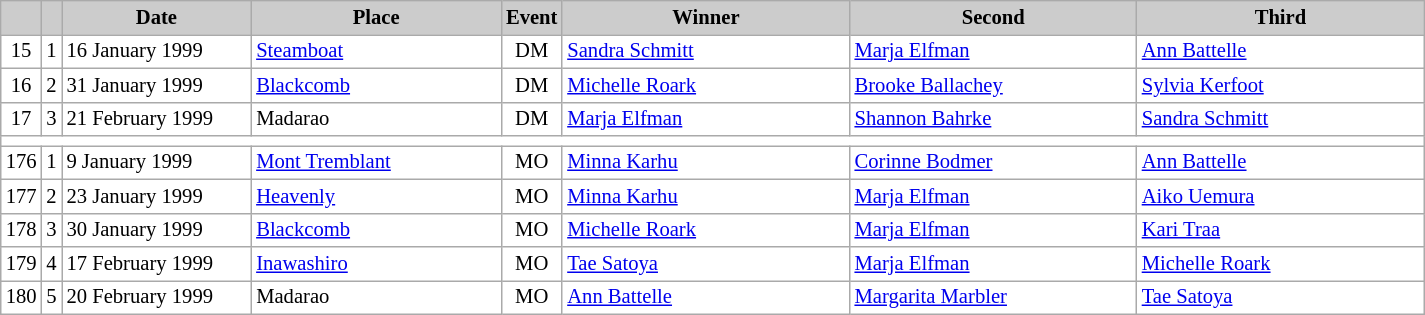<table class="wikitable plainrowheaders" style="background:#fff; font-size:86%; line-height:16px; border:grey solid 1px; border-collapse:collapse;">
<tr style="background:#ccc; text-align:center;">
<th scope="col" style="background:#ccc; width=20 px;"></th>
<th scope="col" style="background:#ccc; width=30 px;"></th>
<th scope="col" style="background:#ccc; width:120px;">Date</th>
<th scope="col" style="background:#ccc; width:160px;">Place</th>
<th scope="col" style="background:#ccc; width:15px;">Event</th>
<th scope="col" style="background:#ccc; width:185px;">Winner</th>
<th scope="col" style="background:#ccc; width:185px;">Second</th>
<th scope="col" style="background:#ccc; width:185px;">Third</th>
</tr>
<tr>
<td align=center>15</td>
<td align=center>1</td>
<td>16 January 1999</td>
<td> <a href='#'>Steamboat</a></td>
<td align=center>DM</td>
<td> <a href='#'>Sandra Schmitt</a></td>
<td> <a href='#'>Marja Elfman</a></td>
<td> <a href='#'>Ann Battelle</a></td>
</tr>
<tr>
<td align=center>16</td>
<td align=center>2</td>
<td>31 January 1999</td>
<td> <a href='#'>Blackcomb</a></td>
<td align=center>DM</td>
<td> <a href='#'>Michelle Roark</a></td>
<td> <a href='#'>Brooke Ballachey</a></td>
<td> <a href='#'>Sylvia Kerfoot</a></td>
</tr>
<tr>
<td align=center>17</td>
<td align=center>3</td>
<td>21 February 1999</td>
<td> Madarao</td>
<td align=center>DM</td>
<td> <a href='#'>Marja Elfman</a></td>
<td> <a href='#'>Shannon Bahrke</a></td>
<td> <a href='#'>Sandra Schmitt</a></td>
</tr>
<tr>
<td colspan=8></td>
</tr>
<tr>
<td align=center>176</td>
<td align=center>1</td>
<td>9 January 1999</td>
<td> <a href='#'>Mont Tremblant</a></td>
<td align=center>MO</td>
<td> <a href='#'>Minna Karhu</a></td>
<td> <a href='#'>Corinne Bodmer</a></td>
<td> <a href='#'>Ann Battelle</a></td>
</tr>
<tr>
<td align=center>177</td>
<td align=center>2</td>
<td>23 January 1999</td>
<td> <a href='#'>Heavenly</a></td>
<td align=center>MO</td>
<td> <a href='#'>Minna Karhu</a></td>
<td> <a href='#'>Marja Elfman</a></td>
<td> <a href='#'>Aiko Uemura</a></td>
</tr>
<tr>
<td align=center>178</td>
<td align=center>3</td>
<td>30 January 1999</td>
<td> <a href='#'>Blackcomb</a></td>
<td align=center>MO</td>
<td> <a href='#'>Michelle Roark</a></td>
<td> <a href='#'>Marja Elfman</a></td>
<td> <a href='#'>Kari Traa</a></td>
</tr>
<tr>
<td align=center>179</td>
<td align=center>4</td>
<td>17 February 1999</td>
<td> <a href='#'>Inawashiro</a></td>
<td align=center>MO</td>
<td> <a href='#'>Tae Satoya</a></td>
<td> <a href='#'>Marja Elfman</a></td>
<td> <a href='#'>Michelle Roark</a></td>
</tr>
<tr>
<td align=center>180</td>
<td align=center>5</td>
<td>20 February 1999</td>
<td> Madarao</td>
<td align=center>MO</td>
<td> <a href='#'>Ann Battelle</a></td>
<td> <a href='#'>Margarita Marbler</a></td>
<td> <a href='#'>Tae Satoya</a></td>
</tr>
</table>
